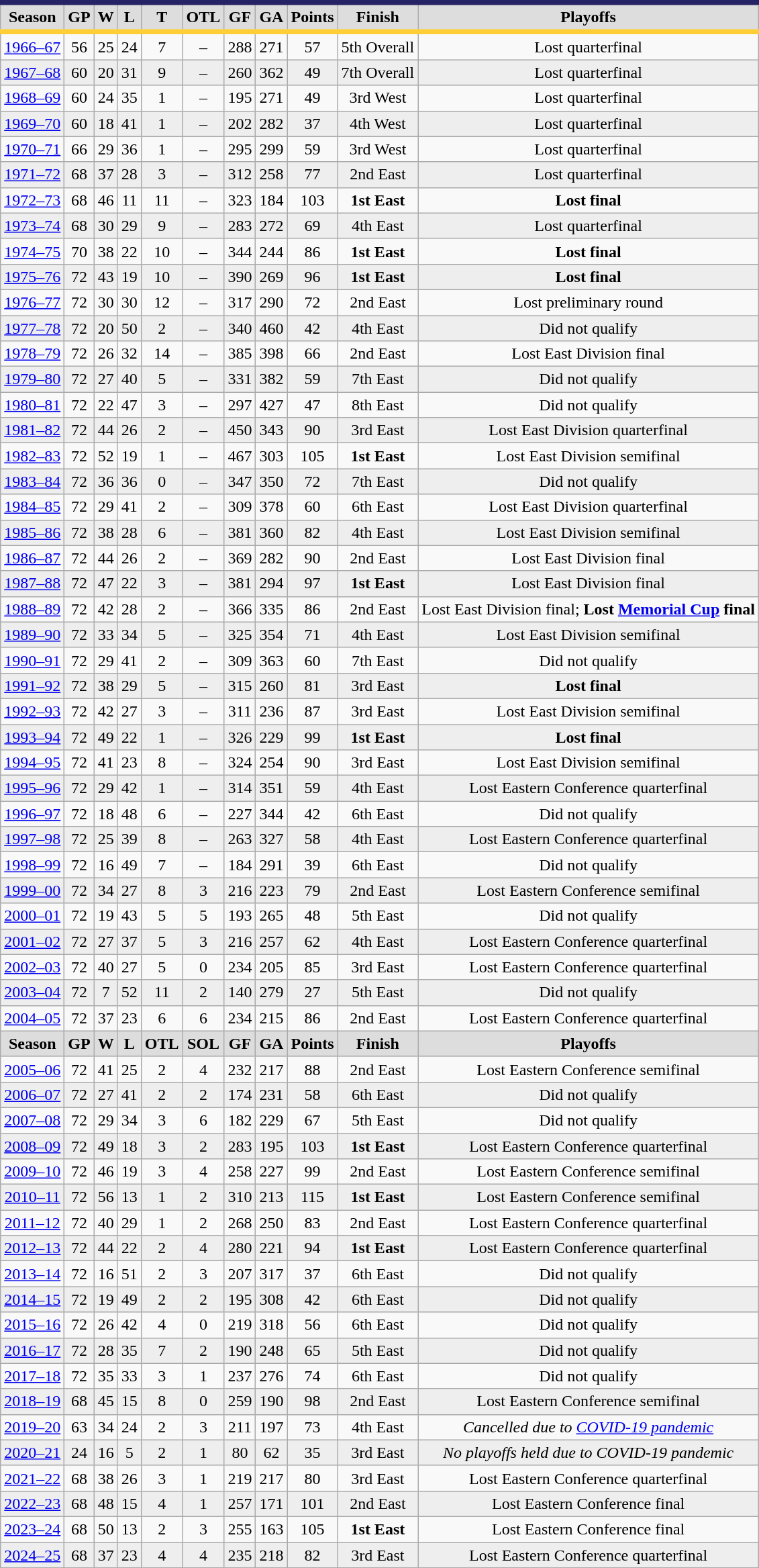<table class="wikitable">
<tr style="text-align:center; background:#dddddd; border-top:#262266 5px solid; border-bottom:#FFCD36 5px solid;">
<td><strong>Season</strong></td>
<td><strong>GP </strong></td>
<td><strong> W </strong></td>
<td><strong> L </strong></td>
<td><strong> T </strong></td>
<td><strong>OTL</strong></td>
<td><strong>GF </strong></td>
<td><strong>GA </strong></td>
<td><strong>Points</strong></td>
<td><strong>Finish</strong></td>
<td><strong>Playoffs</strong></td>
</tr>
<tr align="center">
<td><a href='#'>1966–67</a></td>
<td>56</td>
<td>25</td>
<td>24</td>
<td>7</td>
<td>–</td>
<td>288</td>
<td>271</td>
<td>57</td>
<td>5th Overall</td>
<td>Lost quarterfinal</td>
</tr>
<tr align="center" bgcolor="#eeeeee">
<td><a href='#'>1967–68</a></td>
<td>60</td>
<td>20</td>
<td>31</td>
<td>9</td>
<td>–</td>
<td>260</td>
<td>362</td>
<td>49</td>
<td>7th Overall</td>
<td>Lost quarterfinal</td>
</tr>
<tr align="center">
<td><a href='#'>1968–69</a></td>
<td>60</td>
<td>24</td>
<td>35</td>
<td>1</td>
<td>–</td>
<td>195</td>
<td>271</td>
<td>49</td>
<td>3rd West</td>
<td>Lost quarterfinal</td>
</tr>
<tr align="center" bgcolor="#eeeeee">
<td><a href='#'>1969–70</a></td>
<td>60</td>
<td>18</td>
<td>41</td>
<td>1</td>
<td>–</td>
<td>202</td>
<td>282</td>
<td>37</td>
<td>4th West</td>
<td>Lost quarterfinal</td>
</tr>
<tr align="center">
<td><a href='#'>1970–71</a></td>
<td>66</td>
<td>29</td>
<td>36</td>
<td>1</td>
<td>–</td>
<td>295</td>
<td>299</td>
<td>59</td>
<td>3rd West</td>
<td>Lost quarterfinal</td>
</tr>
<tr align="center" bgcolor="#eeeeee">
<td><a href='#'>1971–72</a></td>
<td>68</td>
<td>37</td>
<td>28</td>
<td>3</td>
<td>–</td>
<td>312</td>
<td>258</td>
<td>77</td>
<td>2nd East</td>
<td>Lost quarterfinal</td>
</tr>
<tr align="center">
<td><a href='#'>1972–73</a></td>
<td>68</td>
<td>46</td>
<td>11</td>
<td>11</td>
<td>–</td>
<td>323</td>
<td>184</td>
<td>103</td>
<td><strong>1st East</strong></td>
<td><strong>Lost final</strong></td>
</tr>
<tr align="center" bgcolor="#eeeeee">
<td><a href='#'>1973–74</a></td>
<td>68</td>
<td>30</td>
<td>29</td>
<td>9</td>
<td>–</td>
<td>283</td>
<td>272</td>
<td>69</td>
<td>4th East</td>
<td>Lost quarterfinal</td>
</tr>
<tr align="center">
<td><a href='#'>1974–75</a></td>
<td>70</td>
<td>38</td>
<td>22</td>
<td>10</td>
<td>–</td>
<td>344</td>
<td>244</td>
<td>86</td>
<td><strong>1st East</strong></td>
<td><strong>Lost final</strong></td>
</tr>
<tr align="center" bgcolor="#eeeeee">
<td><a href='#'>1975–76</a></td>
<td>72</td>
<td>43</td>
<td>19</td>
<td>10</td>
<td>–</td>
<td>390</td>
<td>269</td>
<td>96</td>
<td><strong>1st East</strong></td>
<td><strong>Lost final</strong></td>
</tr>
<tr align="center">
<td><a href='#'>1976–77</a></td>
<td>72</td>
<td>30</td>
<td>30</td>
<td>12</td>
<td>–</td>
<td>317</td>
<td>290</td>
<td>72</td>
<td>2nd East</td>
<td>Lost preliminary round</td>
</tr>
<tr align="center" bgcolor="#eeeeee">
<td><a href='#'>1977–78</a></td>
<td>72</td>
<td>20</td>
<td>50</td>
<td>2</td>
<td>–</td>
<td>340</td>
<td>460</td>
<td>42</td>
<td>4th East</td>
<td>Did not qualify</td>
</tr>
<tr align="center">
<td><a href='#'>1978–79</a></td>
<td>72</td>
<td>26</td>
<td>32</td>
<td>14</td>
<td>–</td>
<td>385</td>
<td>398</td>
<td>66</td>
<td>2nd East</td>
<td>Lost East Division final</td>
</tr>
<tr align="center" bgcolor="#eeeeee">
<td><a href='#'>1979–80</a></td>
<td>72</td>
<td>27</td>
<td>40</td>
<td>5</td>
<td>–</td>
<td>331</td>
<td>382</td>
<td>59</td>
<td>7th East</td>
<td>Did not qualify</td>
</tr>
<tr align="center">
<td><a href='#'>1980–81</a></td>
<td>72</td>
<td>22</td>
<td>47</td>
<td>3</td>
<td>–</td>
<td>297</td>
<td>427</td>
<td>47</td>
<td>8th East</td>
<td>Did not qualify</td>
</tr>
<tr align="center" bgcolor="#eeeeee">
<td><a href='#'>1981–82</a></td>
<td>72</td>
<td>44</td>
<td>26</td>
<td>2</td>
<td>–</td>
<td>450</td>
<td>343</td>
<td>90</td>
<td>3rd East</td>
<td>Lost East Division quarterfinal</td>
</tr>
<tr align="center">
<td><a href='#'>1982–83</a></td>
<td>72</td>
<td>52</td>
<td>19</td>
<td>1</td>
<td>–</td>
<td>467</td>
<td>303</td>
<td>105</td>
<td><strong>1st East</strong></td>
<td>Lost East Division semifinal</td>
</tr>
<tr align="center" bgcolor="#eeeeee">
<td><a href='#'>1983–84</a></td>
<td>72</td>
<td>36</td>
<td>36</td>
<td>0</td>
<td>–</td>
<td>347</td>
<td>350</td>
<td>72</td>
<td>7th East</td>
<td>Did not qualify</td>
</tr>
<tr align="center">
<td><a href='#'>1984–85</a></td>
<td>72</td>
<td>29</td>
<td>41</td>
<td>2</td>
<td>–</td>
<td>309</td>
<td>378</td>
<td>60</td>
<td>6th East</td>
<td>Lost East Division quarterfinal</td>
</tr>
<tr align="center" bgcolor="#eeeeee">
<td><a href='#'>1985–86</a></td>
<td>72</td>
<td>38</td>
<td>28</td>
<td>6</td>
<td>–</td>
<td>381</td>
<td>360</td>
<td>82</td>
<td>4th East</td>
<td>Lost East Division semifinal</td>
</tr>
<tr align="center">
<td><a href='#'>1986–87</a></td>
<td>72</td>
<td>44</td>
<td>26</td>
<td>2</td>
<td>–</td>
<td>369</td>
<td>282</td>
<td>90</td>
<td>2nd East</td>
<td>Lost East Division final</td>
</tr>
<tr align="center" bgcolor="#eeeeee">
<td><a href='#'>1987–88</a></td>
<td>72</td>
<td>47</td>
<td>22</td>
<td>3</td>
<td>–</td>
<td>381</td>
<td>294</td>
<td>97</td>
<td><strong>1st East</strong></td>
<td>Lost East Division final</td>
</tr>
<tr align="center">
<td><a href='#'>1988–89</a></td>
<td>72</td>
<td>42</td>
<td>28</td>
<td>2</td>
<td>–</td>
<td>366</td>
<td>335</td>
<td>86</td>
<td>2nd East</td>
<td>Lost East Division final; <strong>Lost <a href='#'>Memorial Cup</a> final</strong></td>
</tr>
<tr align="center" bgcolor="#eeeeee">
<td><a href='#'>1989–90</a></td>
<td>72</td>
<td>33</td>
<td>34</td>
<td>5</td>
<td>–</td>
<td>325</td>
<td>354</td>
<td>71</td>
<td>4th East</td>
<td>Lost East Division semifinal</td>
</tr>
<tr align="center">
<td><a href='#'>1990–91</a></td>
<td>72</td>
<td>29</td>
<td>41</td>
<td>2</td>
<td>–</td>
<td>309</td>
<td>363</td>
<td>60</td>
<td>7th East</td>
<td>Did not qualify</td>
</tr>
<tr align="center" bgcolor="#eeeeee">
<td><a href='#'>1991–92</a></td>
<td>72</td>
<td>38</td>
<td>29</td>
<td>5</td>
<td>–</td>
<td>315</td>
<td>260</td>
<td>81</td>
<td>3rd East</td>
<td><strong>Lost final</strong></td>
</tr>
<tr align="center">
<td><a href='#'>1992–93</a></td>
<td>72</td>
<td>42</td>
<td>27</td>
<td>3</td>
<td>–</td>
<td>311</td>
<td>236</td>
<td>87</td>
<td>3rd East</td>
<td>Lost East Division semifinal</td>
</tr>
<tr align="center" bgcolor="#eeeeee">
<td><a href='#'>1993–94</a></td>
<td>72</td>
<td>49</td>
<td>22</td>
<td>1</td>
<td>–</td>
<td>326</td>
<td>229</td>
<td>99</td>
<td><strong>1st East</strong></td>
<td><strong>Lost final</strong></td>
</tr>
<tr align="center">
<td><a href='#'>1994–95</a></td>
<td>72</td>
<td>41</td>
<td>23</td>
<td>8</td>
<td>–</td>
<td>324</td>
<td>254</td>
<td>90</td>
<td>3rd East</td>
<td>Lost East Division semifinal</td>
</tr>
<tr align="center" bgcolor="#eeeeee">
<td><a href='#'>1995–96</a></td>
<td>72</td>
<td>29</td>
<td>42</td>
<td>1</td>
<td>–</td>
<td>314</td>
<td>351</td>
<td>59</td>
<td>4th East</td>
<td>Lost Eastern Conference quarterfinal</td>
</tr>
<tr align="center">
<td><a href='#'>1996–97</a></td>
<td>72</td>
<td>18</td>
<td>48</td>
<td>6</td>
<td>–</td>
<td>227</td>
<td>344</td>
<td>42</td>
<td>6th East</td>
<td>Did not qualify</td>
</tr>
<tr align="center" bgcolor="#eeeeee">
<td><a href='#'>1997–98</a></td>
<td>72</td>
<td>25</td>
<td>39</td>
<td>8</td>
<td>–</td>
<td>263</td>
<td>327</td>
<td>58</td>
<td>4th East</td>
<td>Lost Eastern Conference quarterfinal</td>
</tr>
<tr align="center">
<td><a href='#'>1998–99</a></td>
<td>72</td>
<td>16</td>
<td>49</td>
<td>7</td>
<td>–</td>
<td>184</td>
<td>291</td>
<td>39</td>
<td>6th East</td>
<td>Did not qualify</td>
</tr>
<tr align="center" bgcolor="#eeeeee">
<td><a href='#'>1999–00</a></td>
<td>72</td>
<td>34</td>
<td>27</td>
<td>8</td>
<td>3</td>
<td>216</td>
<td>223</td>
<td>79</td>
<td>2nd East</td>
<td>Lost Eastern Conference semifinal</td>
</tr>
<tr align="center">
<td><a href='#'>2000–01</a></td>
<td>72</td>
<td>19</td>
<td>43</td>
<td>5</td>
<td>5</td>
<td>193</td>
<td>265</td>
<td>48</td>
<td>5th East</td>
<td>Did not qualify</td>
</tr>
<tr align="center" bgcolor="#eeeeee">
<td><a href='#'>2001–02</a></td>
<td>72</td>
<td>27</td>
<td>37</td>
<td>5</td>
<td>3</td>
<td>216</td>
<td>257</td>
<td>62</td>
<td>4th East</td>
<td>Lost Eastern Conference quarterfinal</td>
</tr>
<tr align="center">
<td><a href='#'>2002–03</a></td>
<td>72</td>
<td>40</td>
<td>27</td>
<td>5</td>
<td>0</td>
<td>234</td>
<td>205</td>
<td>85</td>
<td>3rd East</td>
<td>Lost Eastern Conference quarterfinal</td>
</tr>
<tr align="center" bgcolor="#eeeeee">
<td><a href='#'>2003–04</a></td>
<td>72</td>
<td>7</td>
<td>52</td>
<td>11</td>
<td>2</td>
<td>140</td>
<td>279</td>
<td>27</td>
<td>5th East</td>
<td>Did not qualify</td>
</tr>
<tr align="center">
<td><a href='#'>2004–05</a></td>
<td>72</td>
<td>37</td>
<td>23</td>
<td>6</td>
<td>6</td>
<td>234</td>
<td>215</td>
<td>86</td>
<td>2nd East</td>
<td>Lost Eastern Conference quarterfinal</td>
</tr>
<tr align="center" bgcolor="#dddddd">
<td><strong>Season</strong></td>
<td><strong>GP </strong></td>
<td><strong> W </strong></td>
<td><strong> L </strong></td>
<td><strong> OTL </strong></td>
<td><strong>SOL</strong></td>
<td><strong>GF </strong></td>
<td><strong>GA </strong></td>
<td><strong>Points</strong></td>
<td><strong>Finish</strong></td>
<td><strong>Playoffs</strong></td>
</tr>
<tr align="center">
<td><a href='#'>2005–06</a></td>
<td>72</td>
<td>41</td>
<td>25</td>
<td>2</td>
<td>4</td>
<td>232</td>
<td>217</td>
<td>88</td>
<td>2nd East</td>
<td>Lost Eastern Conference semifinal</td>
</tr>
<tr align="center" bgcolor="#eeeeee">
<td><a href='#'>2006–07</a></td>
<td>72</td>
<td>27</td>
<td>41</td>
<td>2</td>
<td>2</td>
<td>174</td>
<td>231</td>
<td>58</td>
<td>6th East</td>
<td>Did not qualify</td>
</tr>
<tr align="center">
<td><a href='#'>2007–08</a></td>
<td>72</td>
<td>29</td>
<td>34</td>
<td>3</td>
<td>6</td>
<td>182</td>
<td>229</td>
<td>67</td>
<td>5th East</td>
<td>Did not qualify</td>
</tr>
<tr align="center" bgcolor="#eeeeee">
<td><a href='#'>2008–09</a></td>
<td>72</td>
<td>49</td>
<td>18</td>
<td>3</td>
<td>2</td>
<td>283</td>
<td>195</td>
<td>103</td>
<td><strong>1st East</strong></td>
<td>Lost Eastern Conference quarterfinal</td>
</tr>
<tr align="center">
<td><a href='#'>2009–10</a></td>
<td>72</td>
<td>46</td>
<td>19</td>
<td>3</td>
<td>4</td>
<td>258</td>
<td>227</td>
<td>99</td>
<td>2nd East</td>
<td>Lost Eastern Conference semifinal</td>
</tr>
<tr align="center" bgcolor="#eeeeee">
<td><a href='#'>2010–11</a></td>
<td>72</td>
<td>56</td>
<td>13</td>
<td>1</td>
<td>2</td>
<td>310</td>
<td>213</td>
<td>115</td>
<td><strong>1st East</strong></td>
<td>Lost Eastern Conference semifinal</td>
</tr>
<tr align="center">
<td><a href='#'>2011–12</a></td>
<td>72</td>
<td>40</td>
<td>29</td>
<td>1</td>
<td>2</td>
<td>268</td>
<td>250</td>
<td>83</td>
<td>2nd East</td>
<td>Lost Eastern Conference quarterfinal</td>
</tr>
<tr align="center" bgcolor="#eeeeee">
<td><a href='#'>2012–13</a></td>
<td>72</td>
<td>44</td>
<td>22</td>
<td>2</td>
<td>4</td>
<td>280</td>
<td>221</td>
<td>94</td>
<td><strong>1st East</strong></td>
<td>Lost Eastern Conference quarterfinal</td>
</tr>
<tr align="center">
<td><a href='#'>2013–14</a></td>
<td>72</td>
<td>16</td>
<td>51</td>
<td>2</td>
<td>3</td>
<td>207</td>
<td>317</td>
<td>37</td>
<td>6th East</td>
<td>Did not qualify</td>
</tr>
<tr align="center" bgcolor="#eeeeee">
<td><a href='#'>2014–15</a></td>
<td>72</td>
<td>19</td>
<td>49</td>
<td>2</td>
<td>2</td>
<td>195</td>
<td>308</td>
<td>42</td>
<td>6th East</td>
<td>Did not qualify</td>
</tr>
<tr align="center">
<td><a href='#'>2015–16</a></td>
<td>72</td>
<td>26</td>
<td>42</td>
<td>4</td>
<td>0</td>
<td>219</td>
<td>318</td>
<td>56</td>
<td>6th East</td>
<td>Did not qualify</td>
</tr>
<tr align="center" bgcolor="#eeeeee">
<td><a href='#'>2016–17</a></td>
<td>72</td>
<td>28</td>
<td>35</td>
<td>7</td>
<td>2</td>
<td>190</td>
<td>248</td>
<td>65</td>
<td>5th East</td>
<td>Did not qualify</td>
</tr>
<tr align="center">
<td><a href='#'>2017–18</a></td>
<td>72</td>
<td>35</td>
<td>33</td>
<td>3</td>
<td>1</td>
<td>237</td>
<td>276</td>
<td>74</td>
<td>6th East</td>
<td>Did not qualify</td>
</tr>
<tr align="center" bgcolor="#eeeeee">
<td><a href='#'>2018–19</a></td>
<td>68</td>
<td>45</td>
<td>15</td>
<td>8</td>
<td>0</td>
<td>259</td>
<td>190</td>
<td>98</td>
<td>2nd East</td>
<td>Lost Eastern Conference semifinal</td>
</tr>
<tr align="center">
<td><a href='#'>2019–20</a></td>
<td>63</td>
<td>34</td>
<td>24</td>
<td>2</td>
<td>3</td>
<td>211</td>
<td>197</td>
<td>73</td>
<td>4th East</td>
<td><em>Cancelled due to <a href='#'>COVID-19 pandemic</a></em></td>
</tr>
<tr align="center" bgcolor="#eeeeee">
<td><a href='#'>2020–21</a></td>
<td>24</td>
<td>16</td>
<td>5</td>
<td>2</td>
<td>1</td>
<td>80</td>
<td>62</td>
<td>35</td>
<td>3rd East</td>
<td><em>No playoffs held due to COVID-19 pandemic</em></td>
</tr>
<tr align="center">
<td><a href='#'>2021–22</a></td>
<td>68</td>
<td>38</td>
<td>26</td>
<td>3</td>
<td>1</td>
<td>219</td>
<td>217</td>
<td>80</td>
<td>3rd East</td>
<td>Lost Eastern Conference quarterfinal</td>
</tr>
<tr align="center" bgcolor="#eeeeee">
<td><a href='#'>2022–23</a></td>
<td>68</td>
<td>48</td>
<td>15</td>
<td>4</td>
<td>1</td>
<td>257</td>
<td>171</td>
<td>101</td>
<td>2nd East</td>
<td>Lost Eastern Conference final</td>
</tr>
<tr align="center">
<td><a href='#'>2023–24</a></td>
<td>68</td>
<td>50</td>
<td>13</td>
<td>2</td>
<td>3</td>
<td>255</td>
<td>163</td>
<td>105</td>
<td><strong>1st East</strong></td>
<td>Lost Eastern Conference final</td>
</tr>
<tr align="center"bgcolor="#eeeeee">
<td><a href='#'>2024–25</a></td>
<td>68</td>
<td>37</td>
<td>23</td>
<td>4</td>
<td>4</td>
<td>235</td>
<td>218</td>
<td>82</td>
<td>3rd East</td>
<td>Lost Eastern Conference quarterfinal</td>
</tr>
</table>
